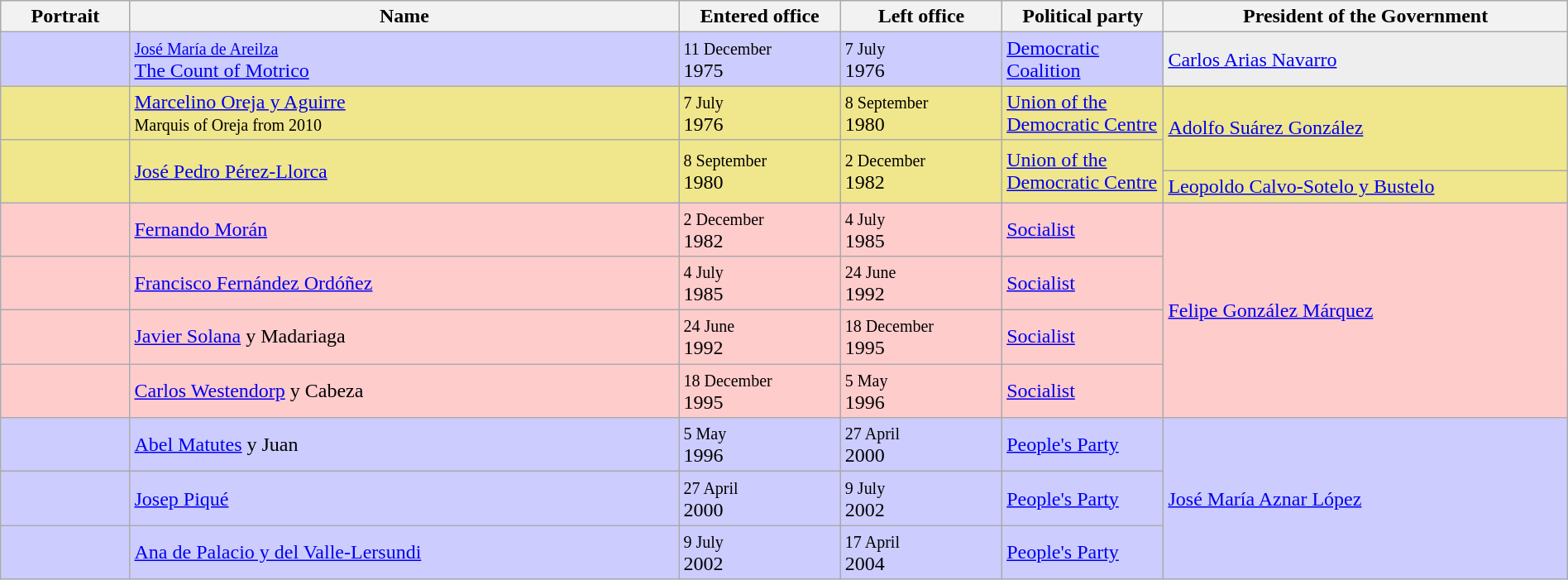<table class="wikitable" style="width:100%;">
<tr>
<th style="width:8%;">Portrait</th>
<th style="width:34%;">Name</th>
<th style="width:10%;">Entered office</th>
<th style="width:10%;">Left office</th>
<th style="width:10%;">Political party</th>
<th style="width:25%;">President of the Government</th>
</tr>
<tr style="background:#ccf;">
<td></td>
<td><a href='#'><small>José María de Areilza</small><br>The Count of Motrico</a></td>
<td><small>11 December</small><br>1975</td>
<td><small>7 July</small><br>1976</td>
<td><a href='#'>Democratic Coalition</a></td>
<td style="background:#eee;"><a href='#'>Carlos Arias Navarro</a></td>
</tr>
<tr style="background:khaki;">
<td></td>
<td><a href='#'>Marcelino Oreja y Aguirre</a><br><small>Marquis of Oreja from 2010</small></td>
<td><small>7 July</small><br>1976</td>
<td><small>8 September</small><br>1980</td>
<td><a href='#'>Union of the Democratic Centre</a></td>
<td rowspan="2"><a href='#'>Adolfo Suárez González</a></td>
</tr>
<tr style="height:25px; background:khaki;">
<td rowspan="2"></td>
<td rowspan="2"><a href='#'>José Pedro Pérez-Llorca</a></td>
<td rowspan="2"><small>8 September</small><br>1980</td>
<td rowspan="2"><small>2 December</small><br>1982</td>
<td rowspan="2"><a href='#'>Union of the Democratic Centre</a></td>
</tr>
<tr>
<td style="background:khaki;"><a href='#'>Leopoldo Calvo-Sotelo y Bustelo</a></td>
</tr>
<tr style="background:#fcc;">
<td></td>
<td><a href='#'>Fernando Morán</a></td>
<td><small>2 December</small><br>1982</td>
<td><small>4 July</small><br>1985</td>
<td><a href='#'>Socialist</a></td>
<td rowspan="4"><a href='#'>Felipe González Márquez</a></td>
</tr>
<tr style="background:#fcc;">
<td></td>
<td><a href='#'>Francisco Fernández Ordóñez</a></td>
<td><small>4 July</small><br>1985</td>
<td><small>24 June</small><br>1992</td>
<td><a href='#'>Socialist</a></td>
</tr>
<tr style="background:#fcc;">
<td></td>
<td><a href='#'>Javier Solana</a> y Madariaga</td>
<td><small>24 June</small><br>1992</td>
<td><small>18 December</small><br>1995</td>
<td><a href='#'>Socialist</a></td>
</tr>
<tr style="background:#fcc;">
<td></td>
<td><a href='#'>Carlos Westendorp</a> y Cabeza</td>
<td><small>18 December</small><br>1995</td>
<td><small>5 May</small><br>1996</td>
<td><a href='#'>Socialist</a></td>
</tr>
<tr style="background:#ccf;">
<td></td>
<td><a href='#'>Abel Matutes</a> y Juan</td>
<td><small>5 May</small><br>1996</td>
<td><small>27 April</small><br>2000</td>
<td><a href='#'>People's Party</a></td>
<td rowspan="3"><a href='#'>José María Aznar López</a></td>
</tr>
<tr style="background:#ccf;">
<td></td>
<td><a href='#'>Josep Piqué</a></td>
<td><small>27 April</small><br>2000</td>
<td><small>9 July</small><br>2002</td>
<td><a href='#'>People's Party</a></td>
</tr>
<tr style="background:#ccf;">
<td></td>
<td><a href='#'>Ana de Palacio y del Valle-Lersundi</a></td>
<td><small>9 July</small><br>2002</td>
<td><small>17 April</small><br>2004</td>
<td><a href='#'>People's Party</a></td>
</tr>
</table>
